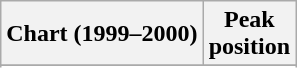<table class="wikitable plainrowheaders sortable">
<tr>
<th scope="col">Chart (1999–2000)</th>
<th scope="col">Peak<br>position</th>
</tr>
<tr>
</tr>
<tr>
</tr>
<tr>
</tr>
<tr>
</tr>
</table>
